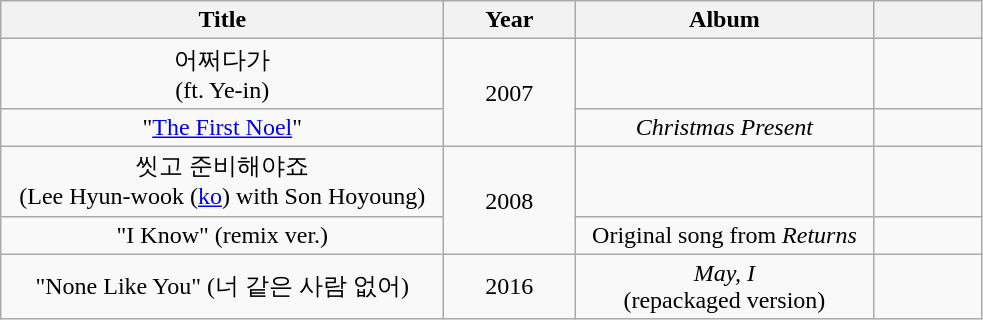<table class="wikitable" style="text-align:center;">
<tr>
<th style="width:18em;">Title</th>
<th style="width:5em;">Year</th>
<th style="width:12em;">Album</th>
<th style="width:4em;"></th>
</tr>
<tr>
<td>어쩌다가<br>(ft. Ye-in)</td>
<td rowspan="2">2007</td>
<td></td>
<td></td>
</tr>
<tr>
<td>"<a href='#'>The First Noel</a>"</td>
<td><em>Christmas Present</em></td>
<td></td>
</tr>
<tr>
<td>씻고 준비해야죠<br>(Lee Hyun-wook (<a href='#'>ko</a>) with Son Hoyoung)</td>
<td rowspan="2">2008</td>
<td></td>
<td></td>
</tr>
<tr>
<td>"I Know" (remix ver.)</td>
<td>Original song from <em>Returns</em></td>
<td></td>
</tr>
<tr>
<td>"None Like You" (너 같은 사람 없어)</td>
<td>2016</td>
<td><em>May, I</em><br>(repackaged version)</td>
<td></td>
</tr>
</table>
